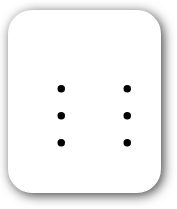<table style="border-radius:1em; box-shadow:0.1em 0.1em 0.5em rgba(0,0,0,0.75); background:white; border:1px solid white; margin:10px 0px; padding:5px;">
<tr style="vertical-align:top;">
<td><br><ul><li></li><li></li><li></li></ul></td>
<td valign="top"><br><ul><li></li><li></li><li></li></ul></td>
</tr>
</table>
